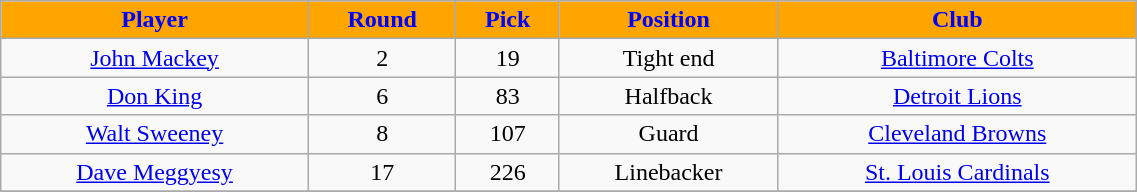<table class="wikitable" width="60%">
<tr align="center"  style="background:orange;color:blue;">
<td><strong>Player</strong></td>
<td><strong>Round</strong></td>
<td><strong>Pick</strong></td>
<td><strong>Position</strong></td>
<td><strong>Club</strong></td>
</tr>
<tr align="center" bgcolor="">
<td><a href='#'>John Mackey</a></td>
<td>2</td>
<td>19</td>
<td>Tight end</td>
<td><a href='#'>Baltimore Colts</a></td>
</tr>
<tr align="center" bgcolor="">
<td><a href='#'>Don King</a></td>
<td>6</td>
<td>83</td>
<td>Halfback</td>
<td><a href='#'>Detroit Lions</a></td>
</tr>
<tr align="center" bgcolor="">
<td><a href='#'>Walt Sweeney</a></td>
<td>8</td>
<td>107</td>
<td>Guard</td>
<td><a href='#'>Cleveland Browns</a></td>
</tr>
<tr align="center" bgcolor="">
<td><a href='#'>Dave Meggyesy</a></td>
<td>17</td>
<td>226</td>
<td>Linebacker</td>
<td><a href='#'>St. Louis Cardinals</a></td>
</tr>
<tr align="center" bgcolor="">
</tr>
</table>
